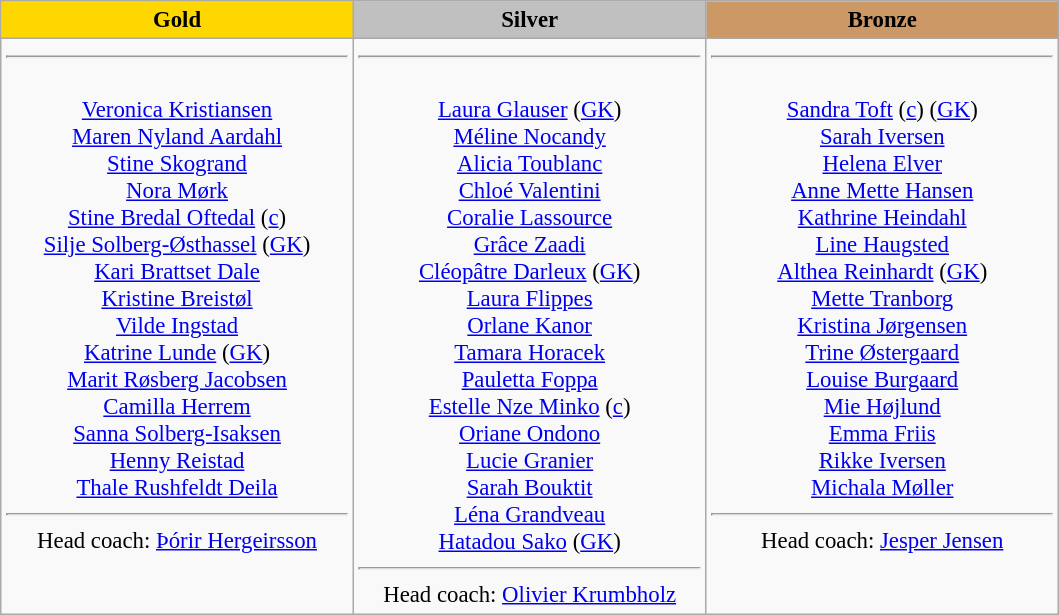<table class="wikitable" style="text-align: center; font-size: 95%;">
<tr>
<td style="width: 15em; background: gold;"><strong>Gold</strong></td>
<td style="width: 15em; background: silver;"><strong>Silver</strong></td>
<td style="width: 15em; background: #CC9966;"><strong>Bronze</strong></td>
</tr>
<tr style="vertical-align: top;">
<td><hr><br><a href='#'>Veronica Kristiansen</a><br><a href='#'>Maren Nyland Aardahl</a><br><a href='#'>Stine Skogrand</a><br><a href='#'>Nora Mørk</a><br><a href='#'>Stine Bredal Oftedal</a> (<a href='#'>c</a>)<br><a href='#'>Silje Solberg-Østhassel</a> (<a href='#'>GK</a>)<br><a href='#'>Kari Brattset Dale</a><br><a href='#'>Kristine Breistøl</a><br><a href='#'>Vilde Ingstad</a><br><a href='#'>Katrine Lunde</a> (<a href='#'>GK</a>)<br><a href='#'>Marit Røsberg Jacobsen</a><br><a href='#'>Camilla Herrem</a><br><a href='#'>Sanna Solberg-Isaksen</a><br><a href='#'>Henny Reistad</a><br><a href='#'>Thale Rushfeldt Deila</a>
<hr>Head coach: <a href='#'>Þórir Hergeirsson</a></td>
<td><hr><br><a href='#'>Laura Glauser</a> (<a href='#'>GK</a>)<br><a href='#'>Méline Nocandy</a><br><a href='#'>Alicia Toublanc</a><br><a href='#'>Chloé Valentini</a><br><a href='#'>Coralie Lassource</a><br><a href='#'>Grâce Zaadi</a><br><a href='#'>Cléopâtre Darleux</a> (<a href='#'>GK</a>)<br><a href='#'>Laura Flippes</a><br><a href='#'>Orlane Kanor</a><br><a href='#'>Tamara Horacek</a><br><a href='#'>Pauletta Foppa</a><br><a href='#'>Estelle Nze Minko</a> (<a href='#'>c</a>)<br><a href='#'>Oriane Ondono</a><br><a href='#'>Lucie Granier</a><br><a href='#'>Sarah Bouktit</a><br><a href='#'>Léna Grandveau</a><br><a href='#'>Hatadou Sako</a> (<a href='#'>GK</a>)
<hr>Head coach: <a href='#'>Olivier Krumbholz</a></td>
<td><hr><br><a href='#'>Sandra Toft</a> (<a href='#'>c</a>) (<a href='#'>GK</a>)<br><a href='#'>Sarah Iversen</a><br><a href='#'>Helena Elver</a><br><a href='#'>Anne Mette Hansen</a><br><a href='#'>Kathrine Heindahl</a><br><a href='#'>Line Haugsted</a><br><a href='#'>Althea Reinhardt</a> (<a href='#'>GK</a>)<br><a href='#'>Mette Tranborg</a><br><a href='#'>Kristina Jørgensen</a><br><a href='#'>Trine Østergaard</a><br><a href='#'>Louise Burgaard</a><br><a href='#'>Mie Højlund</a><br><a href='#'>Emma Friis</a><br><a href='#'>Rikke Iversen</a><br><a href='#'>Michala Møller</a>
<hr>Head coach: <a href='#'>Jesper Jensen</a></td>
</tr>
</table>
